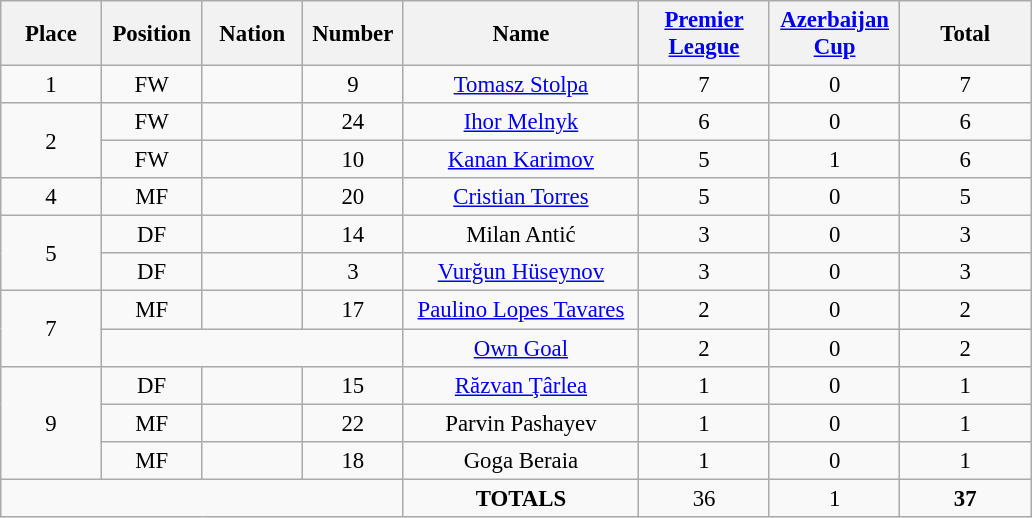<table class="wikitable" style="font-size: 95%; text-align: center;">
<tr>
<th width=60>Place</th>
<th width=60>Position</th>
<th width=60>Nation</th>
<th width=60>Number</th>
<th width=150>Name</th>
<th width=80><a href='#'>Premier League</a></th>
<th width=80><a href='#'>Azerbaijan Cup</a></th>
<th width=80>Total</th>
</tr>
<tr>
<td>1</td>
<td>FW</td>
<td></td>
<td>9</td>
<td><a href='#'>Tomasz Stolpa</a></td>
<td>7</td>
<td>0</td>
<td>7</td>
</tr>
<tr>
<td rowspan="2">2</td>
<td>FW</td>
<td></td>
<td>24</td>
<td><a href='#'>Ihor Melnyk</a></td>
<td>6</td>
<td>0</td>
<td>6</td>
</tr>
<tr>
<td>FW</td>
<td></td>
<td>10</td>
<td><a href='#'>Kanan Karimov</a></td>
<td>5</td>
<td>1</td>
<td>6</td>
</tr>
<tr>
<td>4</td>
<td>MF</td>
<td></td>
<td>20</td>
<td><a href='#'>Cristian Torres</a></td>
<td>5</td>
<td>0</td>
<td>5</td>
</tr>
<tr>
<td rowspan="2">5</td>
<td>DF</td>
<td></td>
<td>14</td>
<td>Milan Antić</td>
<td>3</td>
<td>0</td>
<td>3</td>
</tr>
<tr>
<td>DF</td>
<td></td>
<td>3</td>
<td><a href='#'>Vurğun Hüseynov</a></td>
<td>3</td>
<td>0</td>
<td>3</td>
</tr>
<tr>
<td rowspan="2">7</td>
<td>MF</td>
<td></td>
<td>17</td>
<td><a href='#'>Paulino Lopes Tavares</a></td>
<td>2</td>
<td>0</td>
<td>2</td>
</tr>
<tr>
<td colspan="3"></td>
<td><a href='#'>Own Goal</a></td>
<td>2</td>
<td>0</td>
<td>2</td>
</tr>
<tr>
<td rowspan="3">9</td>
<td>DF</td>
<td></td>
<td>15</td>
<td><a href='#'>Răzvan Ţârlea</a></td>
<td>1</td>
<td>0</td>
<td>1</td>
</tr>
<tr>
<td>MF</td>
<td></td>
<td>22</td>
<td>Parvin Pashayev</td>
<td>1</td>
<td>0</td>
<td>1</td>
</tr>
<tr>
<td>MF</td>
<td></td>
<td>18</td>
<td>Goga Beraia</td>
<td>1</td>
<td>0</td>
<td>1</td>
</tr>
<tr>
<td colspan="4"></td>
<td><strong>TOTALS</strong></td>
<td>36</td>
<td>1</td>
<td><strong>37</strong></td>
</tr>
</table>
